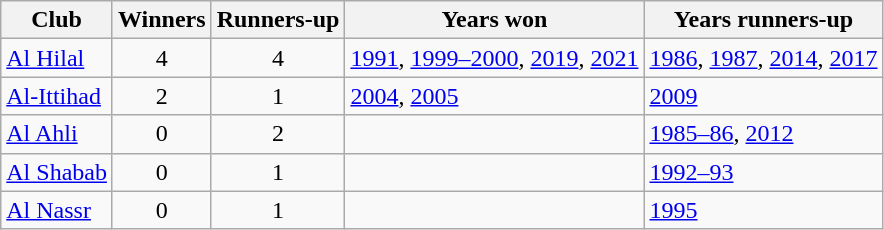<table class="wikitable sortable">
<tr>
<th>Club</th>
<th>Winners</th>
<th>Runners-up</th>
<th class="unsortable">Years won</th>
<th class="unsortable">Years runners-up</th>
</tr>
<tr>
<td><a href='#'>Al Hilal</a></td>
<td style="text-align:center">4</td>
<td style="text-align:center">4</td>
<td><a href='#'>1991</a>, <a href='#'>1999–2000</a>, <a href='#'>2019</a>, <a href='#'>2021</a></td>
<td><a href='#'>1986</a>, <a href='#'>1987</a>, <a href='#'>2014</a>, <a href='#'>2017</a></td>
</tr>
<tr>
<td><a href='#'>Al-Ittihad</a></td>
<td style="text-align:center">2</td>
<td style="text-align:center">1</td>
<td><a href='#'>2004</a>, <a href='#'>2005</a></td>
<td><a href='#'>2009</a></td>
</tr>
<tr>
<td><a href='#'>Al Ahli</a></td>
<td style="text-align:center">0</td>
<td style="text-align:center">2</td>
<td></td>
<td><a href='#'>1985–86</a>, <a href='#'>2012</a></td>
</tr>
<tr>
<td><a href='#'>Al Shabab</a></td>
<td style="text-align:center">0</td>
<td style="text-align:center">1</td>
<td></td>
<td><a href='#'>1992–93</a></td>
</tr>
<tr>
<td><a href='#'>Al Nassr</a></td>
<td style="text-align:center">0</td>
<td style="text-align:center">1</td>
<td></td>
<td><a href='#'>1995</a></td>
</tr>
</table>
